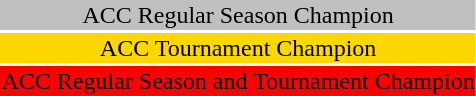<table>
<tr>
<td style="text-align:center; font-size:100%; background:silver; color:black;">ACC Regular Season Champion</td>
<td></td>
</tr>
<tr>
<td style="text-align:center; font-size:100%; background:gold; color:black;">ACC Tournament Champion</td>
<td></td>
</tr>
<tr>
<td style="text-align:center; font-size:100%; background:red; color:black;">ACC Regular Season and Tournament Champion</td>
<td></td>
</tr>
</table>
